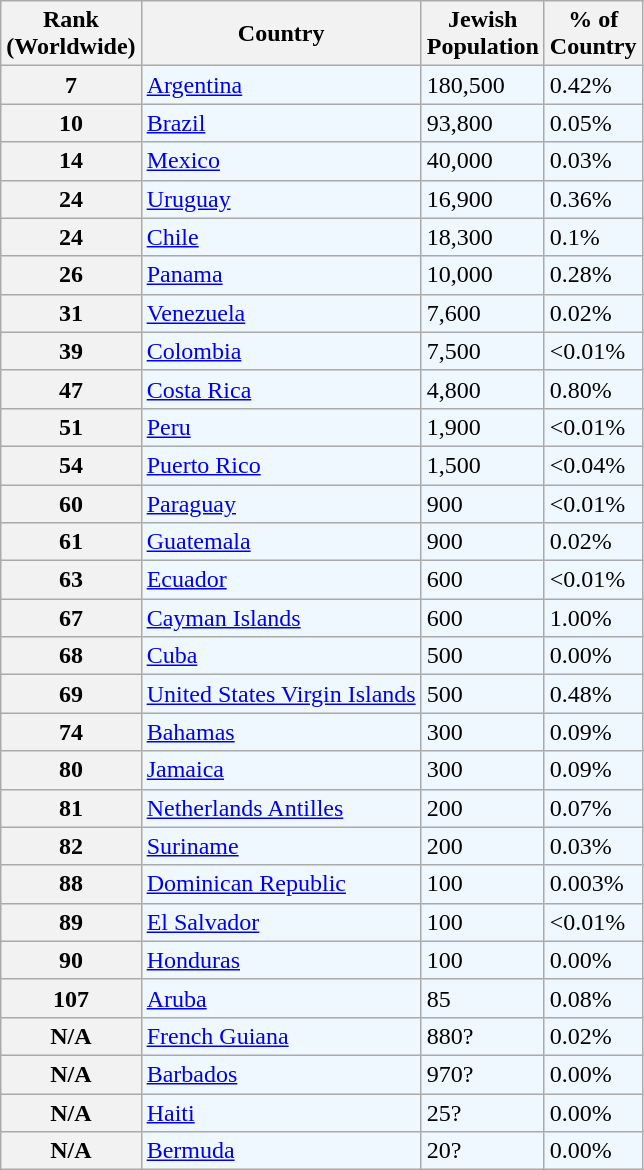<table class="wikitable sortable">
<tr>
<th>Rank<br>(Worldwide)</th>
<th>Country</th>
<th>Jewish<br>Population</th>
<th>% of<br>Country</th>
</tr>
<tr bgcolor=#F0F8FF>
<th>7</th>
<td><a href='#'>Argentina</a></td>
<td>180,500</td>
<td>0.42%</td>
</tr>
<tr bgcolor=#F0F8FF>
<th>10</th>
<td><a href='#'>Brazil</a></td>
<td>93,800</td>
<td>0.05%</td>
</tr>
<tr bgcolor=#F0F8FF>
<th>14</th>
<td><a href='#'>Mexico</a></td>
<td>40,000</td>
<td>0.03%</td>
</tr>
<tr bgcolor=#F0F8FF>
<th>24</th>
<td><a href='#'>Uruguay</a></td>
<td>16,900</td>
<td>0.36%</td>
</tr>
<tr bgcolor=#F0F8FF>
<th>24</th>
<td><a href='#'>Chile</a></td>
<td>18,300</td>
<td>0.1%</td>
</tr>
<tr bgcolor=#F0F8FF>
<th>26</th>
<td><a href='#'>Panama</a></td>
<td>10,000</td>
<td>0.28%</td>
</tr>
<tr bgcolor=#F0F8FF>
<th>31</th>
<td><a href='#'>Venezuela</a></td>
<td>7,600</td>
<td>0.02%</td>
</tr>
<tr bgcolor=#F0F8FF>
<th>39</th>
<td><a href='#'>Colombia</a></td>
<td>7,500</td>
<td><0.01%</td>
</tr>
<tr bgcolor=#F0F8FF>
<th>47</th>
<td><a href='#'>Costa Rica</a></td>
<td>4,800</td>
<td>0.80%</td>
</tr>
<tr bgcolor=#FOF8FF>
<th>51</th>
<td><a href='#'>Peru</a></td>
<td>1,900</td>
<td><0.01%</td>
</tr>
<tr bgcolor=#FOF8FF>
<th>54</th>
<td><a href='#'>Puerto Rico</a></td>
<td>1,500</td>
<td><0.04%</td>
</tr>
<tr bgcolor=#FOF8FF>
<th>60</th>
<td><a href='#'>Paraguay</a></td>
<td>900</td>
<td><0.01%</td>
</tr>
<tr bgcolor=#F0F8FF>
<th>61</th>
<td><a href='#'>Guatemala</a></td>
<td>900</td>
<td>0.02%</td>
</tr>
<tr bgcolor=#F0F8FF>
<th>63</th>
<td><a href='#'>Ecuador</a></td>
<td>600</td>
<td><0.01%</td>
</tr>
<tr bgcolor=#F0F8FF>
<th>67</th>
<td><a href='#'>Cayman Islands</a></td>
<td>600</td>
<td>1.00%</td>
</tr>
<tr bgcolor=#F0F8FF>
<th>68</th>
<td><a href='#'>Cuba</a></td>
<td>500</td>
<td>0.00%</td>
</tr>
<tr bgcolor=#F0F8FF>
<th>69</th>
<td><a href='#'>United States Virgin Islands</a></td>
<td>500</td>
<td>0.48%</td>
</tr>
<tr bgcolor=#F0F8FF>
<th>74</th>
<td><a href='#'>Bahamas</a></td>
<td>300</td>
<td>0.09%</td>
</tr>
<tr bgcolor=#FOF8FF>
<th>80</th>
<td><a href='#'>Jamaica</a></td>
<td>300</td>
<td>0.09%</td>
</tr>
<tr bgcolor=#FOF8FF>
<th>81</th>
<td><a href='#'>Netherlands Antilles</a></td>
<td>200</td>
<td>0.07%</td>
</tr>
<tr bgcolor=#F0F8FF>
<th>82</th>
<td><a href='#'>Suriname</a></td>
<td>200</td>
<td>0.03%</td>
</tr>
<tr bgcolor=#FOF8FF>
<th>88</th>
<td><a href='#'>Dominican Republic</a></td>
<td>100</td>
<td>0.003%</td>
</tr>
<tr bgcolor=#FOF8FF>
<th>89</th>
<td><a href='#'>El Salvador</a></td>
<td>100</td>
<td><0.01%</td>
</tr>
<tr bgcolor=#FOF8FF>
<th>90</th>
<td><a href='#'>Honduras</a></td>
<td>100</td>
<td>0.00%</td>
</tr>
<tr bgcolor=#FOF8FF>
<th>107</th>
<td><a href='#'>Aruba</a></td>
<td>85</td>
<td>0.08%</td>
</tr>
<tr bgcolor=#FOF8FF>
<th>N/A</th>
<td><a href='#'>French Guiana</a></td>
<td>880?</td>
<td>0.02%</td>
</tr>
<tr bgcolor=#FOF8FF>
<th>N/A</th>
<td><a href='#'>Barbados</a></td>
<td>970?</td>
<td>0.00%</td>
</tr>
<tr bgcolor=#FOF8FF>
<th>N/A</th>
<td><a href='#'>Haiti</a></td>
<td>25?</td>
<td>0.00%</td>
</tr>
<tr bgcolor=#FOF8FF>
<th>N/A</th>
<td><a href='#'>Bermuda</a></td>
<td>20?</td>
<td>0.00%</td>
</tr>
</table>
